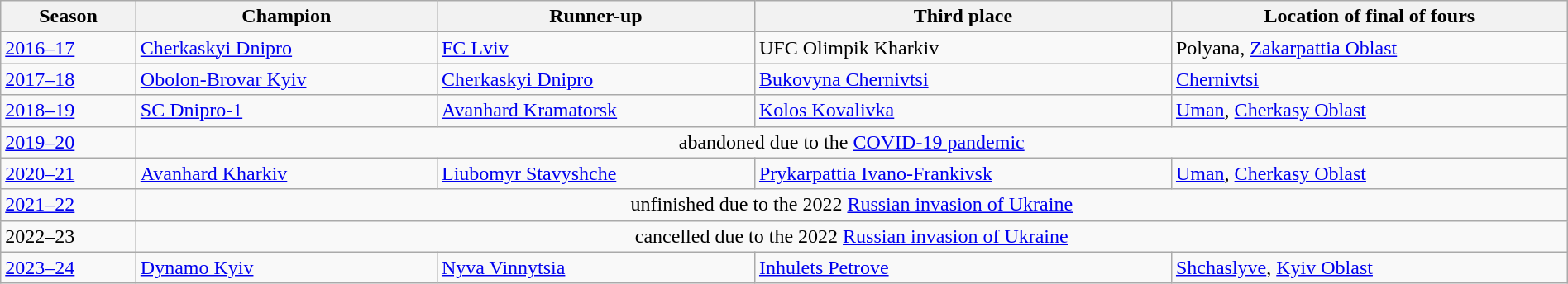<table class="wikitable" width=100%>
<tr>
<th>Season</th>
<th>Champion</th>
<th>Runner-up</th>
<th>Third place</th>
<th>Location of final of fours</th>
</tr>
<tr>
<td><a href='#'>2016–17</a></td>
<td><a href='#'>Cherkaskyi Dnipro</a></td>
<td><a href='#'>FC Lviv</a></td>
<td>UFC Olimpik Kharkiv</td>
<td>Polyana, <a href='#'>Zakarpattia Oblast</a></td>
</tr>
<tr>
<td><a href='#'>2017–18</a></td>
<td><a href='#'>Obolon-Brovar Kyiv</a></td>
<td><a href='#'>Cherkaskyi Dnipro</a></td>
<td><a href='#'>Bukovyna Chernivtsi</a></td>
<td><a href='#'>Chernivtsi</a></td>
</tr>
<tr>
<td><a href='#'>2018–19</a></td>
<td><a href='#'>SC Dnipro-1</a></td>
<td><a href='#'>Avanhard Kramatorsk</a></td>
<td><a href='#'>Kolos Kovalivka</a></td>
<td><a href='#'>Uman</a>, <a href='#'>Cherkasy Oblast</a></td>
</tr>
<tr>
<td><a href='#'>2019–20</a></td>
<td colspan=4 align=center>abandoned due to the <a href='#'>COVID-19 pandemic</a></td>
</tr>
<tr>
<td><a href='#'>2020–21</a></td>
<td><a href='#'>Avanhard Kharkiv</a></td>
<td><a href='#'>Liubomyr Stavyshche</a></td>
<td><a href='#'>Prykarpattia Ivano-Frankivsk</a></td>
<td><a href='#'>Uman</a>, <a href='#'>Cherkasy Oblast</a></td>
</tr>
<tr>
<td><a href='#'>2021–22</a></td>
<td colspan=4 align=center>unfinished due to the 2022 <a href='#'>Russian invasion of Ukraine</a></td>
</tr>
<tr>
<td>2022–23</td>
<td colspan=4 align=center>cancelled due to the 2022 <a href='#'>Russian invasion of Ukraine</a> </td>
</tr>
<tr>
<td><a href='#'>2023–24</a></td>
<td><a href='#'>Dynamo Kyiv</a></td>
<td><a href='#'>Nyva Vinnytsia</a></td>
<td><a href='#'>Inhulets Petrove</a></td>
<td><a href='#'>Shchaslyve</a>, <a href='#'>Kyiv Oblast</a></td>
</tr>
</table>
